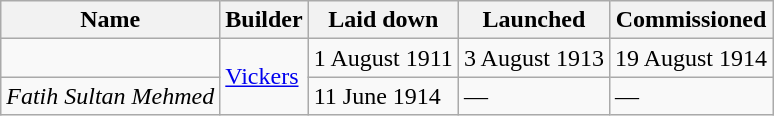<table class="wikitable">
<tr>
<th>Name</th>
<th>Builder</th>
<th>Laid down</th>
<th>Launched</th>
<th>Commissioned</th>
</tr>
<tr>
<td></td>
<td rowspan=2><a href='#'>Vickers</a></td>
<td>1 August 1911</td>
<td>3 August 1913</td>
<td>19 August 1914</td>
</tr>
<tr>
<td><em>Fatih Sultan Mehmed</em></td>
<td>11 June 1914</td>
<td>—</td>
<td>—</td>
</tr>
</table>
